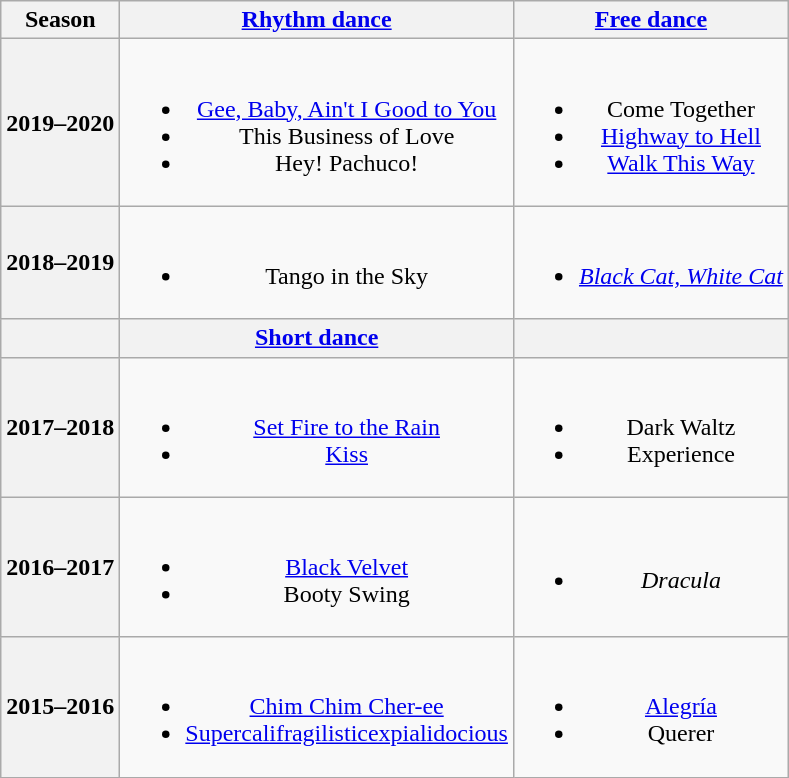<table class=wikitable style=text-align:center>
<tr>
<th>Season</th>
<th><a href='#'>Rhythm dance</a></th>
<th><a href='#'>Free dance</a></th>
</tr>
<tr>
<th>2019–2020<br></th>
<td><br><ul><li> <a href='#'>Gee, Baby, Ain't I Good to You</a><br></li><li> This Business of Love<br></li><li> Hey! Pachuco!<br></li></ul></td>
<td><br><ul><li>Come Together<br></li><li><a href='#'>Highway to Hell</a><br></li><li><a href='#'>Walk This Way</a><br></li></ul></td>
</tr>
<tr>
<th>2018–2019<br></th>
<td><br><ul><li> Tango in the Sky<br></li></ul></td>
<td><br><ul><li><em><a href='#'>Black Cat, White Cat</a></em><br></li></ul></td>
</tr>
<tr>
<th></th>
<th><a href='#'>Short dance</a></th>
<th></th>
</tr>
<tr>
<th>2017–2018<br></th>
<td><br><ul><li> <a href='#'>Set Fire to the Rain</a><br></li><li> <a href='#'>Kiss</a><br></li></ul></td>
<td><br><ul><li>Dark Waltz<br></li><li>Experience<br></li></ul></td>
</tr>
<tr>
<th>2016–2017<br></th>
<td><br><ul><li> <a href='#'>Black Velvet</a><br></li><li> Booty Swing<br></li></ul></td>
<td><br><ul><li><em>Dracula</em><br></li></ul></td>
</tr>
<tr>
<th>2015–2016<br></th>
<td><br><ul><li> <a href='#'>Chim Chim Cher-ee</a></li><li> <a href='#'>Supercalifragilisticexpialidocious</a><br></li></ul></td>
<td><br><ul><li><a href='#'>Alegría</a></li><li>Querer<br></li></ul></td>
</tr>
</table>
